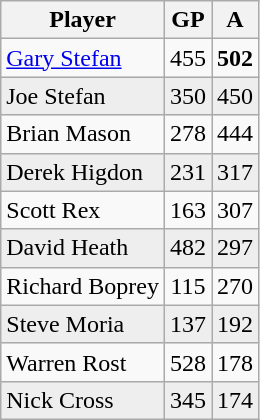<table class="wikitable" style="text-align:center">
<tr>
<th align="left">Player</th>
<th>GP</th>
<th>A</th>
</tr>
<tr>
<td align="left"><a href='#'>Gary Stefan</a></td>
<td>455</td>
<td><strong>502</strong></td>
</tr>
<tr bgcolor="#eeeeee">
<td align="left">Joe Stefan</td>
<td>350</td>
<td>450</td>
</tr>
<tr>
<td align="left">Brian Mason</td>
<td>278</td>
<td>444</td>
</tr>
<tr bgcolor="#eeeeee">
<td align="left">Derek Higdon</td>
<td>231</td>
<td>317</td>
</tr>
<tr>
<td align="left">Scott Rex</td>
<td>163</td>
<td>307</td>
</tr>
<tr bgcolor="#eeeeee">
<td align="left">David Heath</td>
<td>482</td>
<td>297</td>
</tr>
<tr>
<td align="left">Richard Boprey</td>
<td>115</td>
<td>270</td>
</tr>
<tr bgcolor="#eeeeee">
<td align="left">Steve Moria</td>
<td>137</td>
<td>192</td>
</tr>
<tr>
<td align="left">Warren Rost</td>
<td>528</td>
<td>178</td>
</tr>
<tr bgcolor="#eeeeee">
<td align="left">Nick Cross</td>
<td>345</td>
<td>174</td>
</tr>
</table>
